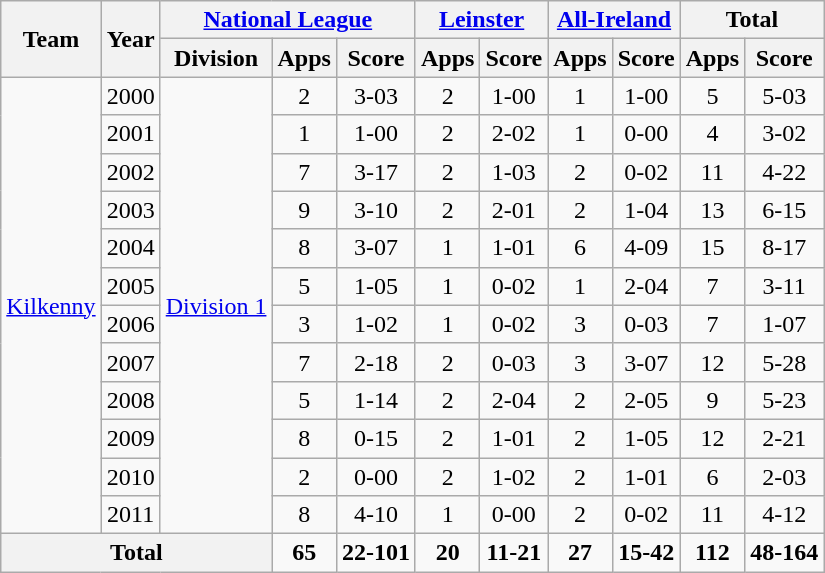<table class="wikitable" style="text-align:center">
<tr>
<th rowspan="2">Team</th>
<th rowspan="2">Year</th>
<th colspan="3"><a href='#'>National League</a></th>
<th colspan="2"><a href='#'>Leinster</a></th>
<th colspan="2"><a href='#'>All-Ireland</a></th>
<th colspan="2">Total</th>
</tr>
<tr>
<th>Division</th>
<th>Apps</th>
<th>Score</th>
<th>Apps</th>
<th>Score</th>
<th>Apps</th>
<th>Score</th>
<th>Apps</th>
<th>Score</th>
</tr>
<tr>
<td rowspan="12"><a href='#'>Kilkenny</a></td>
<td>2000</td>
<td rowspan="12"><a href='#'>Division 1</a></td>
<td>2</td>
<td>3-03</td>
<td>2</td>
<td>1-00</td>
<td>1</td>
<td>1-00</td>
<td>5</td>
<td>5-03</td>
</tr>
<tr>
<td>2001</td>
<td>1</td>
<td>1-00</td>
<td>2</td>
<td>2-02</td>
<td>1</td>
<td>0-00</td>
<td>4</td>
<td>3-02</td>
</tr>
<tr>
<td>2002</td>
<td>7</td>
<td>3-17</td>
<td>2</td>
<td>1-03</td>
<td>2</td>
<td>0-02</td>
<td>11</td>
<td>4-22</td>
</tr>
<tr>
<td>2003</td>
<td>9</td>
<td>3-10</td>
<td>2</td>
<td>2-01</td>
<td>2</td>
<td>1-04</td>
<td>13</td>
<td>6-15</td>
</tr>
<tr>
<td>2004</td>
<td>8</td>
<td>3-07</td>
<td>1</td>
<td>1-01</td>
<td>6</td>
<td>4-09</td>
<td>15</td>
<td>8-17</td>
</tr>
<tr>
<td>2005</td>
<td>5</td>
<td>1-05</td>
<td>1</td>
<td>0-02</td>
<td>1</td>
<td>2-04</td>
<td>7</td>
<td>3-11</td>
</tr>
<tr>
<td>2006</td>
<td>3</td>
<td>1-02</td>
<td>1</td>
<td>0-02</td>
<td>3</td>
<td>0-03</td>
<td>7</td>
<td>1-07</td>
</tr>
<tr>
<td>2007</td>
<td>7</td>
<td>2-18</td>
<td>2</td>
<td>0-03</td>
<td>3</td>
<td>3-07</td>
<td>12</td>
<td>5-28</td>
</tr>
<tr>
<td>2008</td>
<td>5</td>
<td>1-14</td>
<td>2</td>
<td>2-04</td>
<td>2</td>
<td>2-05</td>
<td>9</td>
<td>5-23</td>
</tr>
<tr>
<td>2009</td>
<td>8</td>
<td>0-15</td>
<td>2</td>
<td>1-01</td>
<td>2</td>
<td>1-05</td>
<td>12</td>
<td>2-21</td>
</tr>
<tr>
<td>2010</td>
<td>2</td>
<td>0-00</td>
<td>2</td>
<td>1-02</td>
<td>2</td>
<td>1-01</td>
<td>6</td>
<td>2-03</td>
</tr>
<tr>
<td>2011</td>
<td>8</td>
<td>4-10</td>
<td>1</td>
<td>0-00</td>
<td>2</td>
<td>0-02</td>
<td>11</td>
<td>4-12</td>
</tr>
<tr>
<th colspan="3">Total</th>
<td><strong>65</strong></td>
<td><strong>22-101</strong></td>
<td><strong>20</strong></td>
<td><strong>11-21</strong></td>
<td><strong>27</strong></td>
<td><strong>15-42</strong></td>
<td><strong>112</strong></td>
<td><strong>48-164</strong></td>
</tr>
</table>
